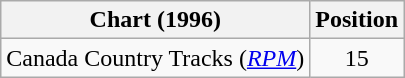<table class="wikitable sortable">
<tr>
<th scope="col">Chart (1996)</th>
<th scope="col">Position</th>
</tr>
<tr>
<td>Canada Country Tracks (<em><a href='#'>RPM</a></em>)</td>
<td align="center">15</td>
</tr>
</table>
